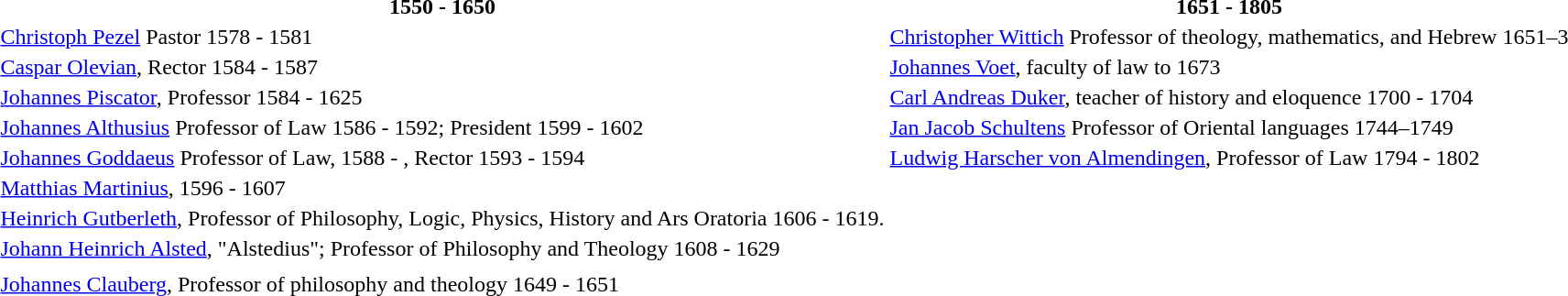<table>
<tr>
<th>1550 - 1650</th>
<th>1651 - 1805</th>
</tr>
<tr>
<td><a href='#'>Christoph Pezel</a> Pastor 1578 - 1581</td>
<td><a href='#'>Christopher Wittich</a> Professor of theology, mathematics, and Hebrew 1651–3</td>
<td></td>
</tr>
<tr>
<td><a href='#'>Caspar Olevian</a>, Rector 1584 - 1587</td>
<td><a href='#'>Johannes Voet</a>, faculty of law to 1673</td>
</tr>
<tr>
<td><a href='#'>Johannes Piscator</a>, Professor 1584 - 1625</td>
<td><a href='#'>Carl Andreas Duker</a>, teacher of history and eloquence 1700 - 1704</td>
</tr>
<tr>
<td><a href='#'>Johannes Althusius</a> Professor of Law 1586 - 1592; President 1599 - 1602</td>
<td><a href='#'>Jan Jacob Schultens</a> Professor of Oriental languages 1744–1749</td>
<td></td>
</tr>
<tr>
<td><a href='#'>Johannes Goddaeus</a> Professor of Law, 1588 - , Rector 1593 - 1594</td>
<td><a href='#'>Ludwig Harscher von Almendingen</a>, Professor of Law 1794 - 1802</td>
</tr>
<tr>
<td><a href='#'>Matthias Martinius</a>, 1596 - 1607</td>
<td></td>
</tr>
<tr>
<td><a href='#'>Heinrich Gutberleth</a>, Professor of Philosophy, Logic, Physics, History and Ars Oratoria 1606 - 1619.</td>
<td></td>
</tr>
<tr>
<td><a href='#'>Johann Heinrich Alsted</a>, "Alstedius"; Professor of Philosophy and Theology 1608 - 1629</td>
<td></td>
</tr>
<tr>
<td></td>
</tr>
<tr>
<td><a href='#'>Johannes Clauberg</a>, Professor of philosophy and theology 1649 - 1651</td>
<td></td>
</tr>
<tr>
</tr>
</table>
